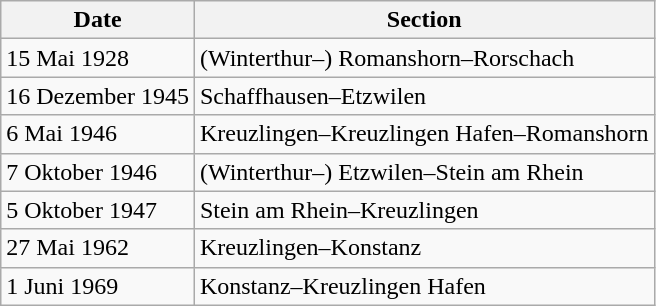<table class="wikitable">
<tr>
<th>Date</th>
<th>Section</th>
</tr>
<tr>
<td>15 Mai 1928</td>
<td>(Winterthur–) Romanshorn–Rorschach</td>
</tr>
<tr>
<td>16 Dezember 1945</td>
<td>Schaffhausen–Etzwilen</td>
</tr>
<tr>
<td>6 Mai 1946</td>
<td>Kreuzlingen–Kreuzlingen Hafen–Romanshorn</td>
</tr>
<tr>
<td>7 Oktober 1946</td>
<td>(Winterthur–) Etzwilen–Stein am Rhein</td>
</tr>
<tr>
<td>5 Oktober 1947</td>
<td>Stein am Rhein–Kreuzlingen</td>
</tr>
<tr>
<td>27 Mai 1962</td>
<td>Kreuzlingen–Konstanz</td>
</tr>
<tr>
<td>1 Juni 1969</td>
<td>Konstanz–Kreuzlingen Hafen</td>
</tr>
</table>
